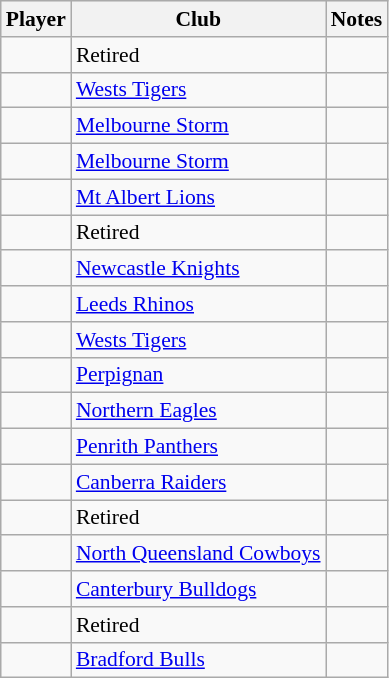<table class="wikitable" style="font-size:90%">
<tr bgcolor="#efefef">
<th>Player</th>
<th>Club</th>
<th>Notes</th>
</tr>
<tr>
<td align=left></td>
<td>Retired</td>
<td></td>
</tr>
<tr>
<td align=left></td>
<td><a href='#'>Wests Tigers</a></td>
<td></td>
</tr>
<tr>
<td align=left></td>
<td><a href='#'>Melbourne Storm</a></td>
<td></td>
</tr>
<tr>
<td align=left></td>
<td><a href='#'>Melbourne Storm</a></td>
<td></td>
</tr>
<tr>
<td align=left></td>
<td><a href='#'>Mt Albert Lions</a></td>
<td></td>
</tr>
<tr>
<td align=left></td>
<td>Retired</td>
<td></td>
</tr>
<tr>
<td align=left></td>
<td><a href='#'>Newcastle Knights</a></td>
<td></td>
</tr>
<tr>
<td align=left></td>
<td><a href='#'>Leeds Rhinos</a></td>
<td></td>
</tr>
<tr>
<td align=left></td>
<td><a href='#'>Wests Tigers</a></td>
<td></td>
</tr>
<tr>
<td align=left></td>
<td><a href='#'>Perpignan</a></td>
<td></td>
</tr>
<tr>
<td align=left></td>
<td><a href='#'>Northern Eagles</a></td>
<td></td>
</tr>
<tr>
<td align=left></td>
<td><a href='#'>Penrith Panthers</a></td>
<td></td>
</tr>
<tr>
<td align=left></td>
<td><a href='#'>Canberra Raiders</a></td>
<td></td>
</tr>
<tr>
<td align=left></td>
<td>Retired</td>
<td></td>
</tr>
<tr>
<td align=left></td>
<td><a href='#'>North Queensland Cowboys</a></td>
<td></td>
</tr>
<tr>
<td align=left></td>
<td><a href='#'>Canterbury Bulldogs</a></td>
<td></td>
</tr>
<tr>
<td align=left></td>
<td>Retired</td>
<td></td>
</tr>
<tr>
<td align=left></td>
<td><a href='#'>Bradford Bulls</a></td>
<td></td>
</tr>
</table>
